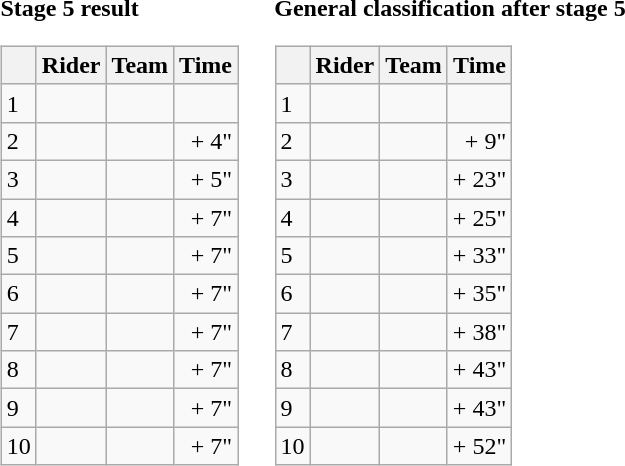<table>
<tr>
<td><strong>Stage 5 result</strong><br><table class="wikitable">
<tr>
<th></th>
<th>Rider</th>
<th>Team</th>
<th>Time</th>
</tr>
<tr>
<td>1</td>
<td></td>
<td></td>
<td align="right"></td>
</tr>
<tr>
<td>2</td>
<td></td>
<td></td>
<td align="right">+ 4"</td>
</tr>
<tr>
<td>3</td>
<td></td>
<td></td>
<td align="right">+ 5"</td>
</tr>
<tr>
<td>4</td>
<td></td>
<td></td>
<td align="right">+ 7"</td>
</tr>
<tr>
<td>5</td>
<td></td>
<td></td>
<td align="right">+ 7"</td>
</tr>
<tr>
<td>6</td>
<td></td>
<td></td>
<td align="right">+ 7"</td>
</tr>
<tr>
<td>7</td>
<td></td>
<td></td>
<td align="right">+ 7"</td>
</tr>
<tr>
<td>8</td>
<td></td>
<td></td>
<td align="right">+ 7"</td>
</tr>
<tr>
<td>9</td>
<td></td>
<td></td>
<td align="right">+ 7"</td>
</tr>
<tr>
<td>10</td>
<td></td>
<td></td>
<td align="right">+ 7"</td>
</tr>
</table>
</td>
<td></td>
<td><strong>General classification after stage 5</strong><br><table class="wikitable">
<tr>
<th></th>
<th>Rider</th>
<th>Team</th>
<th>Time</th>
</tr>
<tr>
<td>1</td>
<td> </td>
<td></td>
<td align="right"></td>
</tr>
<tr>
<td>2</td>
<td> </td>
<td></td>
<td align="right">+ 9"</td>
</tr>
<tr>
<td>3</td>
<td></td>
<td></td>
<td align="right">+ 23"</td>
</tr>
<tr>
<td>4</td>
<td></td>
<td></td>
<td align="right">+ 25"</td>
</tr>
<tr>
<td>5</td>
<td></td>
<td></td>
<td align="right">+ 33"</td>
</tr>
<tr>
<td>6</td>
<td></td>
<td></td>
<td align="right">+ 35"</td>
</tr>
<tr>
<td>7</td>
<td></td>
<td></td>
<td align="right">+ 38"</td>
</tr>
<tr>
<td>8</td>
<td></td>
<td></td>
<td align="right">+ 43"</td>
</tr>
<tr>
<td>9</td>
<td></td>
<td></td>
<td align="right">+ 43"</td>
</tr>
<tr>
<td>10</td>
<td></td>
<td></td>
<td align="right">+ 52"</td>
</tr>
</table>
</td>
</tr>
</table>
